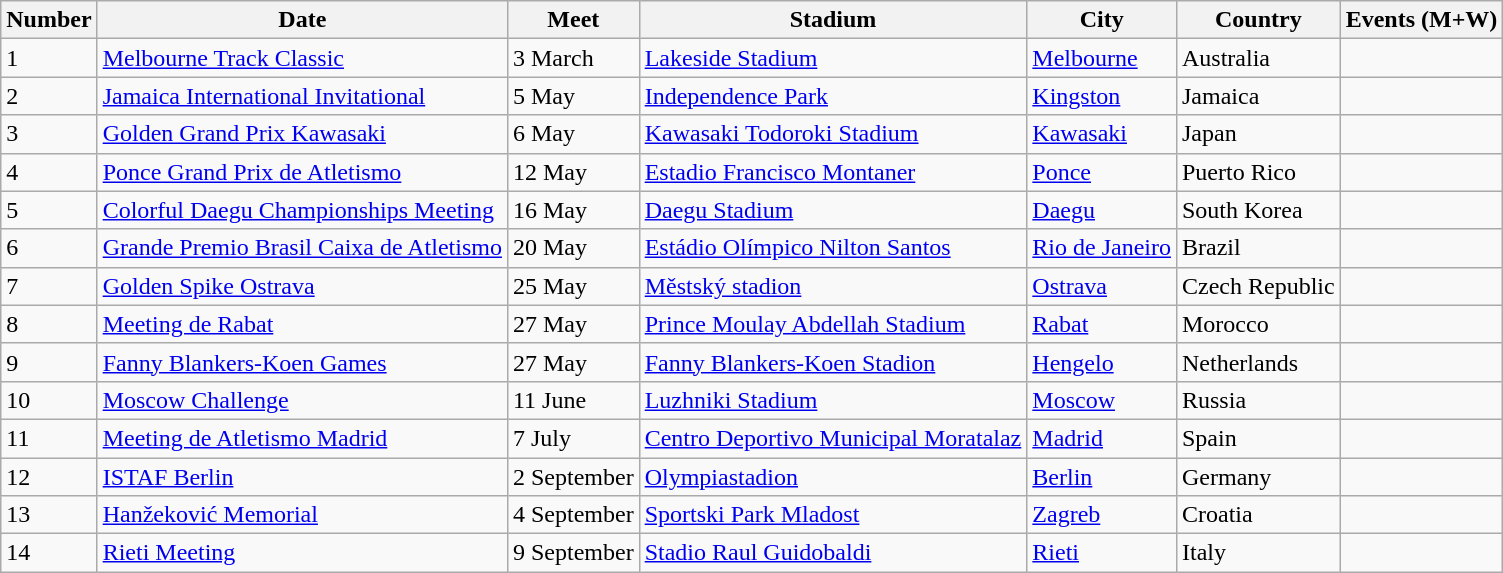<table class="wikitable sortable">
<tr>
<th>Number</th>
<th>Date</th>
<th>Meet</th>
<th>Stadium</th>
<th>City</th>
<th>Country</th>
<th>Events (M+W)</th>
</tr>
<tr>
<td>1</td>
<td><a href='#'>Melbourne Track Classic</a></td>
<td>3 March</td>
<td><a href='#'>Lakeside Stadium</a></td>
<td><a href='#'>Melbourne</a></td>
<td>Australia</td>
<td></td>
</tr>
<tr>
<td>2</td>
<td><a href='#'>Jamaica International Invitational</a></td>
<td>5 May</td>
<td><a href='#'>Independence Park</a></td>
<td><a href='#'>Kingston</a></td>
<td>Jamaica</td>
<td></td>
</tr>
<tr>
<td>3</td>
<td><a href='#'>Golden Grand Prix Kawasaki</a></td>
<td>6 May</td>
<td><a href='#'>Kawasaki Todoroki Stadium</a></td>
<td><a href='#'>Kawasaki</a></td>
<td>Japan</td>
<td></td>
</tr>
<tr>
<td>4</td>
<td><a href='#'>Ponce Grand Prix de Atletismo</a></td>
<td>12 May</td>
<td><a href='#'>Estadio Francisco Montaner</a></td>
<td><a href='#'>Ponce</a></td>
<td>Puerto Rico</td>
<td></td>
</tr>
<tr>
<td>5</td>
<td><a href='#'>Colorful Daegu Championships Meeting</a></td>
<td>16 May</td>
<td><a href='#'>Daegu Stadium</a></td>
<td><a href='#'>Daegu</a></td>
<td>South Korea</td>
<td></td>
</tr>
<tr>
<td>6</td>
<td><a href='#'>Grande Premio Brasil Caixa de Atletismo</a></td>
<td>20 May</td>
<td><a href='#'>Estádio Olímpico Nilton Santos</a></td>
<td><a href='#'>Rio de Janeiro</a></td>
<td>Brazil</td>
<td></td>
</tr>
<tr>
<td>7</td>
<td><a href='#'>Golden Spike Ostrava</a></td>
<td>25 May</td>
<td><a href='#'>Městský stadion</a></td>
<td><a href='#'>Ostrava</a></td>
<td>Czech Republic</td>
<td></td>
</tr>
<tr>
<td>8</td>
<td><a href='#'>Meeting de Rabat</a></td>
<td>27 May</td>
<td><a href='#'>Prince Moulay Abdellah Stadium</a></td>
<td><a href='#'>Rabat</a></td>
<td>Morocco</td>
<td></td>
</tr>
<tr>
<td>9</td>
<td><a href='#'>Fanny Blankers-Koen Games</a></td>
<td>27 May</td>
<td><a href='#'>Fanny Blankers-Koen Stadion</a></td>
<td><a href='#'>Hengelo</a></td>
<td>Netherlands</td>
<td></td>
</tr>
<tr>
<td>10</td>
<td><a href='#'>Moscow Challenge</a></td>
<td>11 June</td>
<td><a href='#'>Luzhniki Stadium</a></td>
<td><a href='#'>Moscow</a></td>
<td>Russia</td>
<td></td>
</tr>
<tr>
<td>11</td>
<td><a href='#'>Meeting de Atletismo Madrid</a></td>
<td>7 July</td>
<td><a href='#'>Centro Deportivo Municipal Moratalaz</a></td>
<td><a href='#'>Madrid</a></td>
<td>Spain</td>
<td></td>
</tr>
<tr>
<td>12</td>
<td><a href='#'>ISTAF Berlin</a></td>
<td>2 September</td>
<td><a href='#'>Olympiastadion</a></td>
<td><a href='#'>Berlin</a></td>
<td>Germany</td>
<td></td>
</tr>
<tr>
<td>13</td>
<td><a href='#'>Hanžeković Memorial</a></td>
<td>4 September</td>
<td><a href='#'>Sportski Park Mladost</a></td>
<td><a href='#'>Zagreb</a></td>
<td>Croatia</td>
<td></td>
</tr>
<tr>
<td>14</td>
<td><a href='#'>Rieti Meeting</a></td>
<td>9 September</td>
<td><a href='#'>Stadio Raul Guidobaldi</a></td>
<td><a href='#'>Rieti</a></td>
<td>Italy</td>
<td></td>
</tr>
</table>
